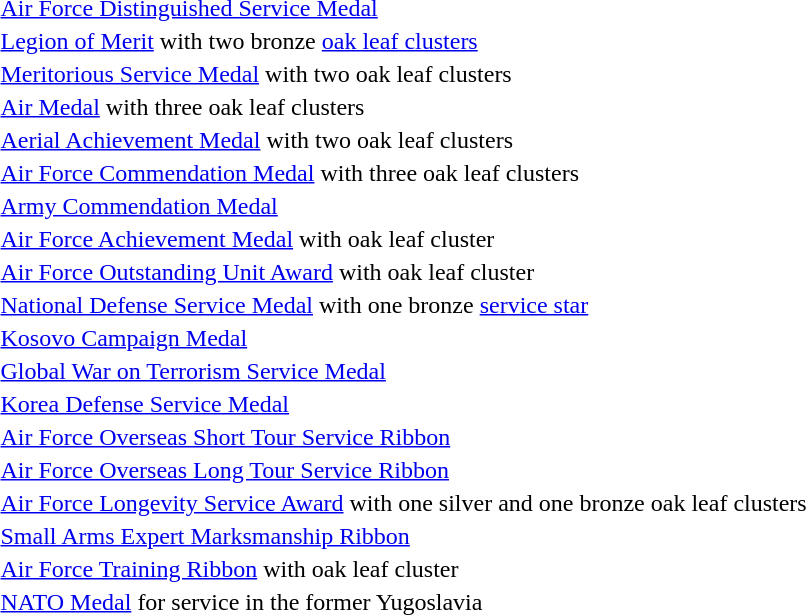<table>
<tr>
<td></td>
<td><a href='#'>Air Force Distinguished Service Medal</a></td>
</tr>
<tr>
<td><span></span><span></span></td>
<td><a href='#'>Legion of Merit</a> with two bronze <a href='#'>oak leaf clusters</a></td>
</tr>
<tr>
<td><span></span><span></span></td>
<td><a href='#'>Meritorious Service Medal</a> with two oak leaf clusters</td>
</tr>
<tr>
<td><span></span><span></span><span></span></td>
<td><a href='#'>Air Medal</a> with three oak leaf clusters</td>
</tr>
<tr>
<td><span></span><span></span></td>
<td><a href='#'>Aerial Achievement Medal</a> with two oak leaf clusters</td>
</tr>
<tr>
<td><span></span><span></span><span></span></td>
<td><a href='#'>Air Force Commendation Medal</a> with three oak leaf clusters</td>
</tr>
<tr>
<td></td>
<td><a href='#'>Army Commendation Medal</a></td>
</tr>
<tr>
<td></td>
<td><a href='#'>Air Force Achievement Medal</a> with oak leaf cluster</td>
</tr>
<tr>
<td></td>
<td><a href='#'>Air Force Outstanding Unit Award</a> with oak leaf cluster</td>
</tr>
<tr>
<td></td>
<td><a href='#'>National Defense Service Medal</a> with one bronze <a href='#'>service star</a></td>
</tr>
<tr>
<td></td>
<td><a href='#'>Kosovo Campaign Medal</a></td>
</tr>
<tr>
<td></td>
<td><a href='#'>Global War on Terrorism Service Medal</a></td>
</tr>
<tr>
<td></td>
<td><a href='#'>Korea Defense Service Medal</a></td>
</tr>
<tr>
<td></td>
<td><a href='#'>Air Force Overseas Short Tour Service Ribbon</a></td>
</tr>
<tr>
<td></td>
<td><a href='#'>Air Force Overseas Long Tour Service Ribbon</a></td>
</tr>
<tr>
<td><span></span><span></span></td>
<td><a href='#'>Air Force Longevity Service Award</a> with one silver and one bronze oak leaf clusters</td>
</tr>
<tr>
<td></td>
<td><a href='#'>Small Arms Expert Marksmanship Ribbon</a></td>
</tr>
<tr>
<td></td>
<td><a href='#'>Air Force Training Ribbon</a> with oak leaf cluster</td>
</tr>
<tr>
<td></td>
<td><a href='#'>NATO Medal</a> for service in the former Yugoslavia</td>
</tr>
</table>
